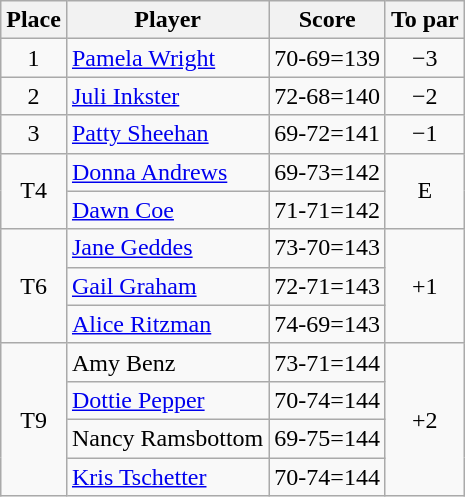<table class="wikitable">
<tr>
<th>Place</th>
<th>Player</th>
<th>Score</th>
<th>To par</th>
</tr>
<tr>
<td align=center>1</td>
<td> <a href='#'>Pamela Wright</a></td>
<td>70-69=139</td>
<td align=center>−3</td>
</tr>
<tr>
<td align=center>2</td>
<td> <a href='#'>Juli Inkster</a></td>
<td>72-68=140</td>
<td align=center>−2</td>
</tr>
<tr>
<td align=center rowspan=1>3</td>
<td> <a href='#'>Patty Sheehan</a></td>
<td>69-72=141</td>
<td rowspan=1 align=center>−1</td>
</tr>
<tr>
<td rowspan=2 align=center>T4</td>
<td> <a href='#'>Donna Andrews</a></td>
<td>69-73=142</td>
<td rowspan=2 align=center>E</td>
</tr>
<tr>
<td> <a href='#'>Dawn Coe</a></td>
<td>71-71=142</td>
</tr>
<tr>
<td align=center rowspan=3>T6</td>
<td> <a href='#'>Jane Geddes</a></td>
<td>73-70=143</td>
<td rowspan=3 align=center>+1</td>
</tr>
<tr>
<td> <a href='#'>Gail Graham</a></td>
<td>72-71=143</td>
</tr>
<tr>
<td> <a href='#'>Alice Ritzman</a></td>
<td>74-69=143</td>
</tr>
<tr>
<td align=center rowspan=4>T9</td>
<td> Amy Benz</td>
<td>73-71=144</td>
<td rowspan=4 align=center>+2</td>
</tr>
<tr>
<td> <a href='#'>Dottie Pepper</a></td>
<td>70-74=144</td>
</tr>
<tr>
<td> Nancy Ramsbottom</td>
<td>69-75=144</td>
</tr>
<tr>
<td> <a href='#'>Kris Tschetter</a></td>
<td>70-74=144</td>
</tr>
</table>
